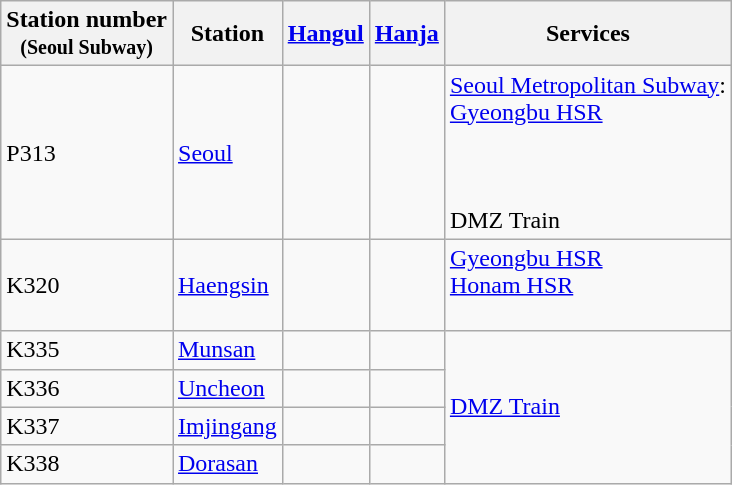<table class="wikitable">
<tr>
<th><strong>Station number<br><small>(Seoul Subway)</small></strong></th>
<th><strong>Station</strong></th>
<th><strong><a href='#'>Hangul</a></strong></th>
<th><strong><a href='#'>Hanja</a></strong></th>
<th><strong>Services</strong></th>
</tr>
<tr>
<td>P313</td>
<td><a href='#'>Seoul</a></td>
<td></td>
<td></td>
<td><a href='#'>Seoul Metropolitan Subway</a>:   <br> <a href='#'>Gyeongbu HSR</a><br><br><br><br>DMZ Train</td>
</tr>
<tr>
<td>K320</td>
<td><a href='#'>Haengsin</a></td>
<td></td>
<td></td>
<td> <a href='#'>Gyeongbu HSR</a><br> <a href='#'>Honam HSR</a><br> <br> </td>
</tr>
<tr>
<td>K335</td>
<td><a href='#'>Munsan</a></td>
<td></td>
<td></td>
<td rowspan =4><a href='#'>DMZ Train</a></td>
</tr>
<tr>
<td>K336</td>
<td><a href='#'>Uncheon</a></td>
<td></td>
<td></td>
</tr>
<tr>
<td>K337</td>
<td><a href='#'>Imjingang</a></td>
<td></td>
<td></td>
</tr>
<tr>
<td>K338</td>
<td><a href='#'>Dorasan</a></td>
<td></td>
<td></td>
</tr>
</table>
